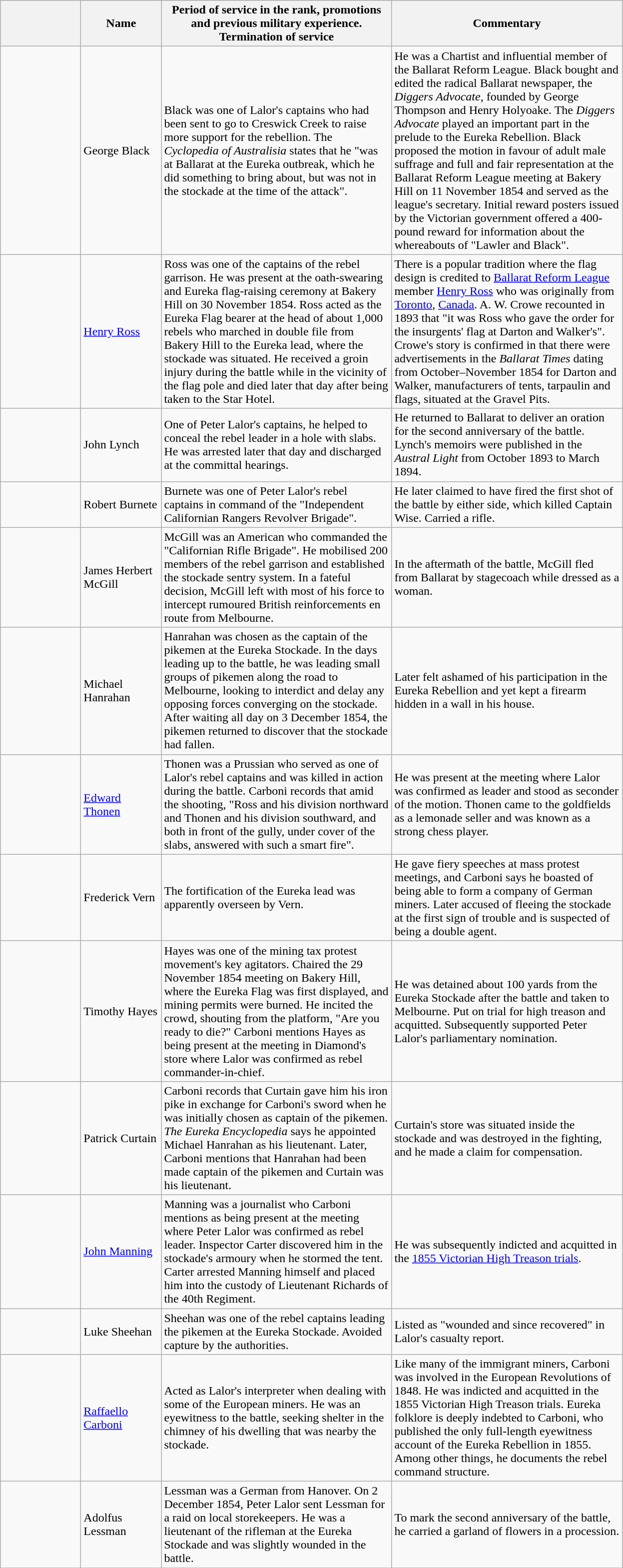<table class="wikitable">
<tr>
<th align="center" width="100"></th>
<th align="left" width="100">Name</th>
<th align="left" width="300">Period of service in the rank, promotions and previous military experience. Termination of service</th>
<th align="left" width="300">Commentary</th>
</tr>
<tr>
<td></td>
<td>George Black</td>
<td>Black was one of Lalor's captains who had been sent to go to Creswick Creek to raise more support for the rebellion. The <em>Cyclopedia of Australisia</em> states that he "was at Ballarat at the Eureka outbreak, which he did something to bring about, but was not in the stockade at the time of the attack".</td>
<td>He was a Chartist and influential member of the Ballarat Reform League. Black bought and edited the radical Ballarat newspaper, the <em>Diggers Advocate</em>, founded by George Thompson and Henry Holyoake. The <em>Diggers Advocate</em> played an important part in the prelude to the Eureka Rebellion. Black proposed the motion in favour of adult male suffrage and full and fair representation at the Ballarat Reform League meeting at Bakery Hill on 11 November 1854 and served as the league's secretary. Initial reward posters issued by the Victorian government offered a 400-pound reward for information about the whereabouts of "Lawler and Black".</td>
</tr>
<tr>
<td></td>
<td><a href='#'>Henry Ross</a></td>
<td>Ross was one of the captains of the rebel garrison. He was present at the oath-swearing and Eureka flag-raising ceremony at Bakery Hill on 30 November 1854. Ross acted as the Eureka Flag bearer at the head of about 1,000 rebels who marched in double file from Bakery Hill to the Eureka lead, where the stockade was situated. He received a groin injury during the battle while in the vicinity of the flag pole and died later that day after being taken to the Star Hotel.</td>
<td>There is a popular tradition where the flag design is credited to <a href='#'>Ballarat Reform League</a> member <a href='#'>Henry Ross</a> who was originally from <a href='#'>Toronto</a>, <a href='#'>Canada</a>. A. W. Crowe recounted in 1893 that "it was Ross who gave the order for the insurgents' flag at Darton and Walker's". Crowe's story is confirmed in that there were advertisements in the <em>Ballarat Times</em> dating from October–November 1854 for Darton and Walker, manufacturers of tents, tarpaulin and flags, situated at the Gravel Pits.</td>
</tr>
<tr>
<td></td>
<td>John Lynch</td>
<td>One of Peter Lalor's captains, he helped to conceal the rebel leader in a hole with slabs. He was arrested later that day and discharged at the committal hearings.</td>
<td>He returned to Ballarat to deliver an oration for the second anniversary of the battle. Lynch's memoirs were published in the <em>Austral Light</em> from October 1893 to March 1894.</td>
</tr>
<tr>
<td></td>
<td>Robert Burnete</td>
<td>Burnete was one of Peter Lalor's rebel captains in command of the "Independent Californian Rangers Revolver Brigade".</td>
<td>He later claimed to have fired the first shot of the battle by either side, which killed Captain Wise. Carried a rifle.</td>
</tr>
<tr>
<td></td>
<td>James Herbert McGill</td>
<td>McGill was an American who commanded the "Californian Rifle Brigade". He mobilised 200 members of the rebel garrison and established the stockade sentry system. In a fateful decision, McGill left with most of his force to intercept rumoured British reinforcements en route from Melbourne.</td>
<td>In the aftermath of the battle, McGill fled from Ballarat by stagecoach while dressed as a woman.</td>
</tr>
<tr>
<td></td>
<td>Michael Hanrahan</td>
<td>Hanrahan was chosen as the captain of the pikemen at the Eureka Stockade. In the days leading up to the battle, he was leading small groups of pikemen along the road to Melbourne, looking to interdict and delay any opposing forces converging on the stockade. After waiting all day on 3 December 1854, the pikemen returned to discover that the stockade had fallen.</td>
<td>Later felt ashamed of his participation in the Eureka Rebellion and yet kept a firearm hidden in a wall in his house.</td>
</tr>
<tr>
<td></td>
<td><a href='#'>Edward Thonen</a></td>
<td>Thonen was a Prussian who served as one of Lalor's rebel captains and was killed in action during the battle. Carboni records that amid the shooting, "Ross and his division northward and Thonen and his division southward, and both in front of the gully, under cover of the slabs, answered with such a smart fire".</td>
<td>He was present at the meeting where Lalor was confirmed as leader and stood as seconder of the motion. Thonen came to the goldfields as a lemonade seller and was known as a strong chess player.</td>
</tr>
<tr>
<td></td>
<td>Frederick Vern</td>
<td>The fortification of the Eureka lead was apparently overseen by Vern.</td>
<td>He gave fiery speeches at mass protest meetings, and Carboni says he boasted of being able to form a company of German miners. Later accused of fleeing the stockade at the first sign of trouble and is suspected of being a double agent.</td>
</tr>
<tr>
<td></td>
<td>Timothy Hayes</td>
<td>Hayes was one of the mining tax protest movement's key agitators. Chaired the 29 November 1854 meeting on Bakery Hill, where the Eureka Flag was first displayed, and mining permits were burned. He incited the crowd, shouting from the platform, "Are you ready to die?" Carboni mentions Hayes as being present at the meeting in Diamond's store where Lalor was confirmed as rebel commander-in-chief.</td>
<td>He was detained about 100 yards from the Eureka Stockade after the battle and taken to Melbourne. Put on trial for high treason and acquitted. Subsequently supported Peter Lalor's parliamentary nomination.</td>
</tr>
<tr>
<td></td>
<td>Patrick Curtain</td>
<td>Carboni records that Curtain gave him his iron pike in exchange for Carboni's sword when he was initially chosen as captain of the pikemen. <em>The Eureka Encyclopedia</em> says he appointed Michael Hanrahan as his lieutenant. Later, Carboni mentions that Hanrahan had been made captain of the pikemen and Curtain was his lieutenant.</td>
<td>Curtain's store was situated inside the stockade and was destroyed in the fighting, and he made a claim for compensation.</td>
</tr>
<tr>
<td></td>
<td><a href='#'>John Manning</a></td>
<td>Manning was a journalist who Carboni mentions as being present at the meeting where Peter Lalor was confirmed as rebel leader. Inspector Carter discovered him in the stockade's armoury when he stormed the tent. Carter arrested Manning himself and placed him into the custody of Lieutenant Richards of the 40th Regiment.</td>
<td>He was subsequently indicted and acquitted in the <a href='#'>1855 Victorian High Treason trials</a>.</td>
</tr>
<tr>
<td></td>
<td>Luke Sheehan</td>
<td>Sheehan was one of the rebel captains leading the pikemen at the Eureka Stockade. Avoided capture by the authorities.</td>
<td>Listed as "wounded and since recovered" in Lalor's casualty report.</td>
</tr>
<tr>
<td></td>
<td><a href='#'>Raffaello Carboni</a></td>
<td>Acted as Lalor's interpreter when dealing with some of the European miners. He was an eyewitness to the battle, seeking shelter in the chimney of his dwelling that was nearby the stockade.</td>
<td>Like many of the immigrant miners, Carboni was involved in the European Revolutions of 1848. He was indicted and acquitted in the 1855 Victorian High Treason trials. Eureka folklore is deeply indebted to Carboni, who published the only full-length eyewitness account of the Eureka Rebellion in 1855. Among other things, he documents the rebel command structure.</td>
</tr>
<tr>
<td></td>
<td>Adolfus Lessman</td>
<td>Lessman was a German from Hanover. On 2 December 1854, Peter Lalor sent Lessman for a raid on local storekeepers. He was a lieutenant of the rifleman at the Eureka Stockade and was slightly wounded in the battle.</td>
<td>To mark the second anniversary of the battle, he carried a garland of flowers in a procession.</td>
</tr>
<tr>
</tr>
</table>
